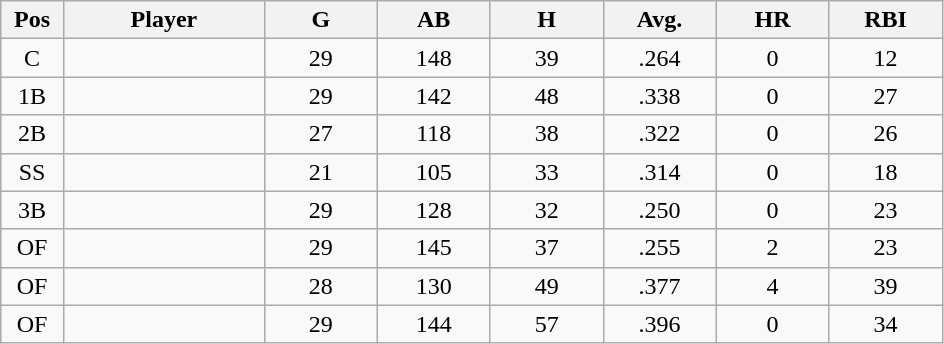<table class="wikitable sortable">
<tr>
<th bgcolor="#DDDDFF" width="5%">Pos</th>
<th bgcolor="#DDDDFF" width="16%">Player</th>
<th bgcolor="#DDDDFF" width="9%">G</th>
<th bgcolor="#DDDDFF" width="9%">AB</th>
<th bgcolor="#DDDDFF" width="9%">H</th>
<th bgcolor="#DDDDFF" width="9%">Avg.</th>
<th bgcolor="#DDDDFF" width="9%">HR</th>
<th bgcolor="#DDDDFF" width="9%">RBI</th>
</tr>
<tr align="center">
<td>C</td>
<td></td>
<td>29</td>
<td>148</td>
<td>39</td>
<td>.264</td>
<td>0</td>
<td>12</td>
</tr>
<tr align="center">
<td>1B</td>
<td></td>
<td>29</td>
<td>142</td>
<td>48</td>
<td>.338</td>
<td>0</td>
<td>27</td>
</tr>
<tr align="center">
<td>2B</td>
<td></td>
<td>27</td>
<td>118</td>
<td>38</td>
<td>.322</td>
<td>0</td>
<td>26</td>
</tr>
<tr align="center">
<td>SS</td>
<td></td>
<td>21</td>
<td>105</td>
<td>33</td>
<td>.314</td>
<td>0</td>
<td>18</td>
</tr>
<tr align="center">
<td>3B</td>
<td></td>
<td>29</td>
<td>128</td>
<td>32</td>
<td>.250</td>
<td>0</td>
<td>23</td>
</tr>
<tr align="center">
<td>OF</td>
<td></td>
<td>29</td>
<td>145</td>
<td>37</td>
<td>.255</td>
<td>2</td>
<td>23</td>
</tr>
<tr align="center">
<td>OF</td>
<td></td>
<td>28</td>
<td>130</td>
<td>49</td>
<td>.377</td>
<td>4</td>
<td>39</td>
</tr>
<tr align="center">
<td>OF</td>
<td></td>
<td>29</td>
<td>144</td>
<td>57</td>
<td>.396</td>
<td>0</td>
<td>34</td>
</tr>
</table>
